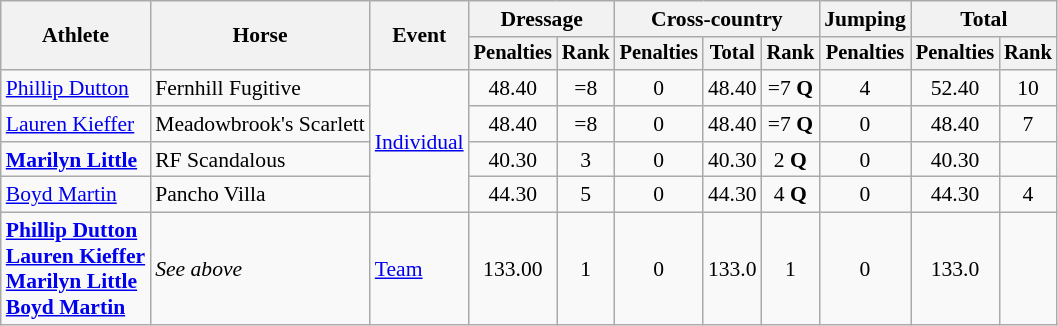<table class=wikitable style="font-size:90%">
<tr>
<th rowspan=2>Athlete</th>
<th rowspan=2>Horse</th>
<th rowspan=2>Event</th>
<th colspan=2>Dressage</th>
<th colspan=3>Cross-country</th>
<th>Jumping</th>
<th colspan=2>Total</th>
</tr>
<tr style="font-size:95%">
<th>Penalties</th>
<th>Rank</th>
<th>Penalties</th>
<th>Total</th>
<th>Rank</th>
<th>Penalties</th>
<th>Penalties</th>
<th>Rank</th>
</tr>
<tr align=center>
<td align=left><a href='#'>Phillip Dutton</a></td>
<td align=left>Fernhill Fugitive</td>
<td align=left rowspan=4><a href='#'>Individual</a></td>
<td>48.40</td>
<td>=8</td>
<td>0</td>
<td>48.40</td>
<td>=7 <strong>Q</strong></td>
<td>4</td>
<td>52.40</td>
<td>10</td>
</tr>
<tr align=center>
<td align=left><a href='#'>Lauren Kieffer</a></td>
<td align=left>Meadowbrook's Scarlett</td>
<td>48.40</td>
<td>=8</td>
<td>0</td>
<td>48.40</td>
<td>=7 <strong>Q</strong></td>
<td>0</td>
<td>48.40</td>
<td>7</td>
</tr>
<tr align=center>
<td align=left><strong><a href='#'>Marilyn Little</a></strong></td>
<td align=left>RF Scandalous</td>
<td>40.30</td>
<td>3</td>
<td>0</td>
<td>40.30</td>
<td>2 <strong>Q</strong></td>
<td>0</td>
<td>40.30</td>
<td></td>
</tr>
<tr align=center>
<td align=left><a href='#'>Boyd Martin</a></td>
<td align=left>Pancho Villa</td>
<td>44.30</td>
<td>5</td>
<td>0</td>
<td>44.30</td>
<td>4 <strong>Q</strong></td>
<td>0</td>
<td>44.30</td>
<td>4</td>
</tr>
<tr align=center>
<td align=left><strong><a href='#'>Phillip Dutton</a><br><a href='#'>Lauren Kieffer</a><br><a href='#'>Marilyn Little</a><br><a href='#'>Boyd Martin</a></strong></td>
<td align=left><em>See above</em></td>
<td align=left><a href='#'>Team</a></td>
<td>133.00</td>
<td>1</td>
<td>0</td>
<td>133.0</td>
<td>1</td>
<td>0</td>
<td>133.0</td>
<td></td>
</tr>
</table>
